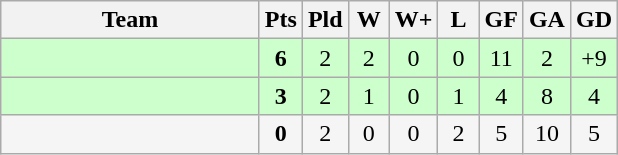<table class="wikitable" style="text-align:center;">
<tr>
<th width=165>Team</th>
<th width=20>Pts</th>
<th width=20>Pld</th>
<th width=20>W</th>
<th width=20>W+</th>
<th width=20>L</th>
<th width=20>GF</th>
<th width=20>GA</th>
<th width=20>GD</th>
</tr>
<tr align=center style="background:#ccffcc;">
<td style="text-align:left;"></td>
<td><strong>6</strong></td>
<td>2</td>
<td>2</td>
<td>0</td>
<td>0</td>
<td>11</td>
<td>2</td>
<td>+9</td>
</tr>
<tr align=center style="background:#ccffcc;">
<td style="text-align:left;"></td>
<td><strong>3</strong></td>
<td>2</td>
<td>1</td>
<td>0</td>
<td>1</td>
<td>4</td>
<td>8</td>
<td>4</td>
</tr>
<tr align=center style="background:#f5f5f5;">
<td style="text-align:left;"></td>
<td><strong>0</strong></td>
<td>2</td>
<td>0</td>
<td>0</td>
<td>2</td>
<td>5</td>
<td>10</td>
<td>5</td>
</tr>
</table>
